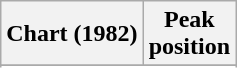<table class="wikitable sortable plainrowheaders">
<tr>
<th scope="col">Chart (1982)</th>
<th scope="col">Peak<br>position</th>
</tr>
<tr>
</tr>
<tr>
</tr>
<tr>
</tr>
</table>
